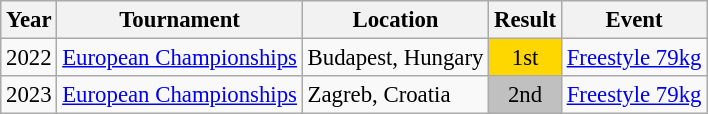<table class="wikitable" style="font-size:95%;">
<tr>
<th>Year</th>
<th>Tournament</th>
<th>Location</th>
<th>Result</th>
<th>Event</th>
</tr>
<tr>
<td>2022</td>
<td><a href='#'>European Championships</a></td>
<td>Budapest, Hungary</td>
<td align="center" bgcolor="gold">1st</td>
<td><a href='#'>Freestyle 79kg</a></td>
</tr>
<tr>
<td>2023</td>
<td><a href='#'>European Championships</a></td>
<td>Zagreb, Croatia</td>
<td align="center" bgcolor="silver">2nd</td>
<td><a href='#'>Freestyle 79kg</a></td>
</tr>
</table>
